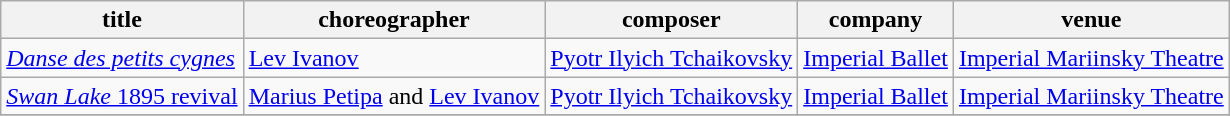<table class="wikitable">
<tr>
<th>title</th>
<th>choreographer</th>
<th>composer</th>
<th>company</th>
<th>venue</th>
</tr>
<tr>
<td><em><a href='#'>Danse des petits cygnes</a></em></td>
<td><a href='#'>Lev Ivanov</a></td>
<td><a href='#'>Pyotr Ilyich Tchaikovsky</a></td>
<td><a href='#'>Imperial Ballet</a></td>
<td><a href='#'>Imperial Mariinsky Theatre</a></td>
</tr>
<tr>
<td><a href='#'><em>Swan Lake</em> 1895 revival</a></td>
<td><a href='#'>Marius Petipa</a> and <a href='#'>Lev Ivanov</a></td>
<td><a href='#'>Pyotr Ilyich Tchaikovsky</a></td>
<td><a href='#'>Imperial Ballet</a></td>
<td><a href='#'>Imperial Mariinsky Theatre</a></td>
</tr>
<tr>
</tr>
</table>
